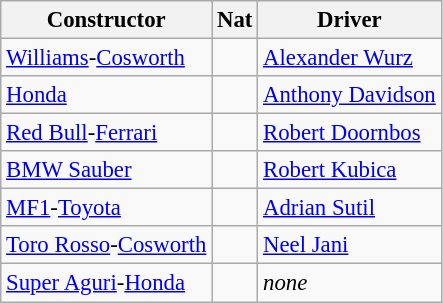<table class="wikitable" style="font-size: 95%">
<tr>
<th>Constructor</th>
<th>Nat</th>
<th>Driver</th>
</tr>
<tr>
<td><a href='#'>Williams</a>-<a href='#'>Cosworth</a></td>
<td></td>
<td><a href='#'>Alexander Wurz</a></td>
</tr>
<tr>
<td><a href='#'>Honda</a></td>
<td></td>
<td><a href='#'>Anthony Davidson</a></td>
</tr>
<tr>
<td><a href='#'>Red Bull</a>-<a href='#'>Ferrari</a></td>
<td></td>
<td><a href='#'>Robert Doornbos</a></td>
</tr>
<tr>
<td><a href='#'>BMW Sauber</a></td>
<td></td>
<td><a href='#'>Robert Kubica</a></td>
</tr>
<tr>
<td><a href='#'>MF1</a>-<a href='#'>Toyota</a></td>
<td></td>
<td><a href='#'>Adrian Sutil</a></td>
</tr>
<tr>
<td><a href='#'>Toro Rosso</a>-<a href='#'>Cosworth</a></td>
<td></td>
<td><a href='#'>Neel Jani</a></td>
</tr>
<tr>
<td><a href='#'>Super Aguri</a>-<a href='#'>Honda</a></td>
<td></td>
<td><em>none</em></td>
</tr>
</table>
